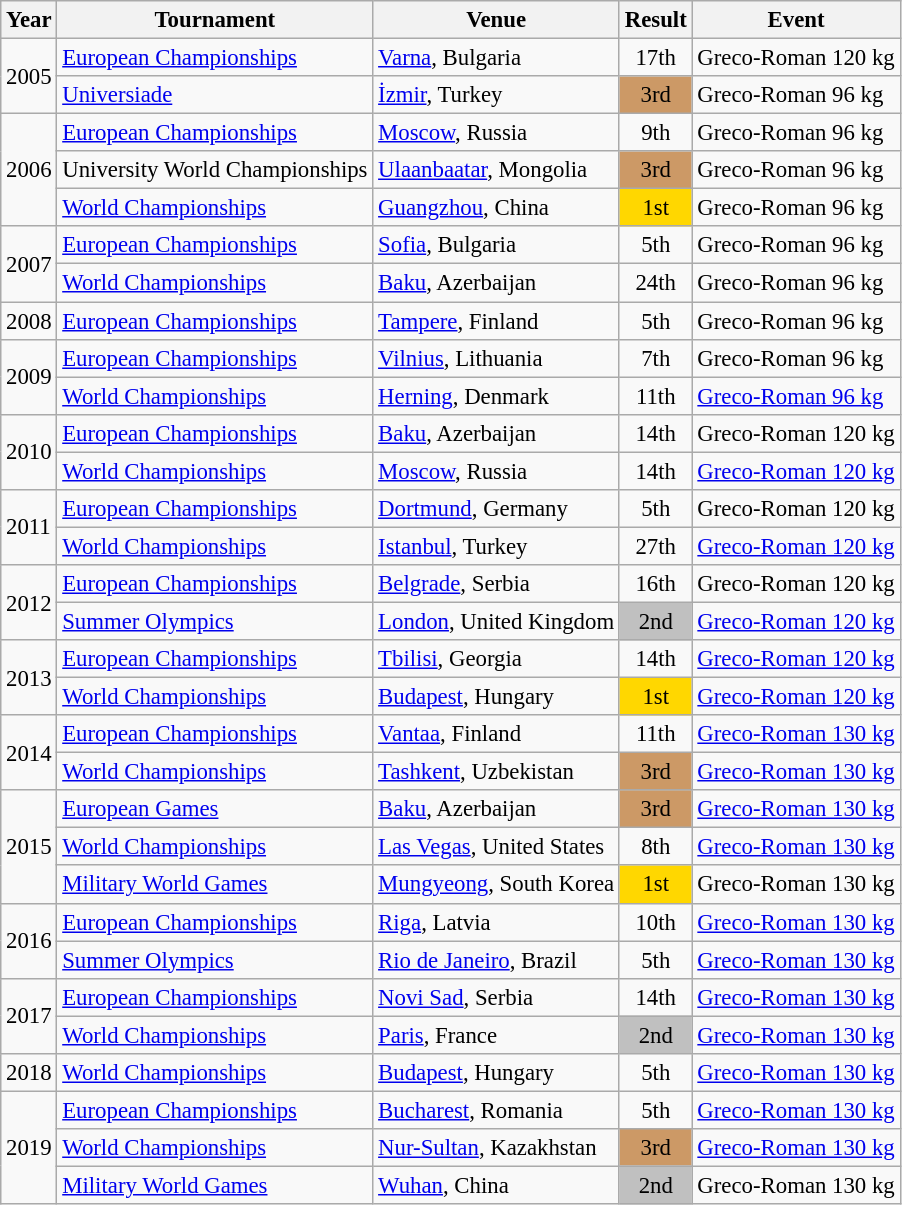<table class="wikitable" style="font-size:95%;">
<tr>
<th>Year</th>
<th>Tournament</th>
<th>Venue</th>
<th>Result</th>
<th>Event</th>
</tr>
<tr>
<td rowspan=2>2005</td>
<td><a href='#'>European Championships</a></td>
<td> <a href='#'>Varna</a>, Bulgaria</td>
<td align="center">17th</td>
<td>Greco-Roman 120 kg</td>
</tr>
<tr>
<td><a href='#'>Universiade</a></td>
<td> <a href='#'>İzmir</a>, Turkey</td>
<td align="center" bgcolor=cc9966>3rd</td>
<td>Greco-Roman 96 kg</td>
</tr>
<tr>
<td rowspan=3>2006</td>
<td><a href='#'>European Championships</a></td>
<td> <a href='#'>Moscow</a>, Russia</td>
<td align="center">9th</td>
<td>Greco-Roman 96 kg</td>
</tr>
<tr>
<td>University World Championships</td>
<td> <a href='#'>Ulaanbaatar</a>, Mongolia</td>
<td align="center" bgcolor=cc9966>3rd</td>
<td>Greco-Roman 96 kg</td>
</tr>
<tr>
<td><a href='#'>World Championships</a></td>
<td> <a href='#'>Guangzhou</a>, China</td>
<td align="center" bgcolor=gold>1st</td>
<td>Greco-Roman 96 kg</td>
</tr>
<tr>
<td rowspan=2>2007</td>
<td><a href='#'>European Championships</a></td>
<td> <a href='#'>Sofia</a>, Bulgaria</td>
<td align="center">5th</td>
<td>Greco-Roman 96 kg</td>
</tr>
<tr>
<td><a href='#'>World Championships</a></td>
<td> <a href='#'>Baku</a>, Azerbaijan</td>
<td align="center">24th</td>
<td>Greco-Roman 96 kg</td>
</tr>
<tr>
<td>2008</td>
<td><a href='#'>European Championships</a></td>
<td> <a href='#'>Tampere</a>, Finland</td>
<td align="center">5th</td>
<td>Greco-Roman 96 kg</td>
</tr>
<tr>
<td rowspan=2>2009</td>
<td><a href='#'>European Championships</a></td>
<td> <a href='#'>Vilnius</a>, Lithuania</td>
<td align="center">7th</td>
<td>Greco-Roman 96 kg</td>
</tr>
<tr>
<td><a href='#'>World Championships</a></td>
<td> <a href='#'>Herning</a>, Denmark</td>
<td align="center">11th</td>
<td><a href='#'>Greco-Roman 96 kg</a></td>
</tr>
<tr>
<td rowspan=2>2010</td>
<td><a href='#'>European Championships</a></td>
<td> <a href='#'>Baku</a>, Azerbaijan</td>
<td align="center">14th</td>
<td>Greco-Roman 120 kg</td>
</tr>
<tr>
<td><a href='#'>World Championships</a></td>
<td> <a href='#'>Moscow</a>, Russia</td>
<td align="center">14th</td>
<td><a href='#'>Greco-Roman 120 kg</a></td>
</tr>
<tr>
<td rowspan=2>2011</td>
<td><a href='#'>European Championships</a></td>
<td> <a href='#'>Dortmund</a>, Germany</td>
<td align="center">5th</td>
<td>Greco-Roman 120 kg</td>
</tr>
<tr>
<td><a href='#'>World Championships</a></td>
<td> <a href='#'>Istanbul</a>, Turkey</td>
<td align="center">27th</td>
<td><a href='#'>Greco-Roman 120 kg</a></td>
</tr>
<tr>
<td rowspan=2>2012</td>
<td><a href='#'>European Championships</a></td>
<td> <a href='#'>Belgrade</a>, Serbia</td>
<td align="center">16th</td>
<td>Greco-Roman 120 kg</td>
</tr>
<tr>
<td><a href='#'>Summer Olympics</a></td>
<td> <a href='#'>London</a>, United Kingdom</td>
<td align="center" bgcolor=silver>2nd</td>
<td><a href='#'>Greco-Roman 120 kg</a></td>
</tr>
<tr>
<td rowspan=2>2013</td>
<td><a href='#'>European Championships</a></td>
<td> <a href='#'>Tbilisi</a>, Georgia</td>
<td align="center">14th</td>
<td><a href='#'>Greco-Roman 120 kg</a></td>
</tr>
<tr>
<td><a href='#'>World Championships</a></td>
<td> <a href='#'>Budapest</a>, Hungary</td>
<td align="center" bgcolor=gold>1st</td>
<td><a href='#'>Greco-Roman 120 kg</a></td>
</tr>
<tr>
<td rowspan=2>2014</td>
<td><a href='#'>European Championships</a></td>
<td> <a href='#'>Vantaa</a>, Finland</td>
<td align="center">11th</td>
<td><a href='#'>Greco-Roman 130 kg</a></td>
</tr>
<tr>
<td><a href='#'>World Championships</a></td>
<td> <a href='#'>Tashkent</a>, Uzbekistan</td>
<td align="center" bgcolor=cc9966>3rd</td>
<td><a href='#'>Greco-Roman 130 kg</a></td>
</tr>
<tr>
<td rowspan=3>2015</td>
<td><a href='#'>European Games</a></td>
<td> <a href='#'>Baku</a>, Azerbaijan</td>
<td align="center" bgcolor=cc9966>3rd</td>
<td><a href='#'>Greco-Roman 130 kg</a></td>
</tr>
<tr>
<td><a href='#'>World Championships</a></td>
<td> <a href='#'>Las Vegas</a>, United States</td>
<td align="center">8th</td>
<td><a href='#'>Greco-Roman 130 kg</a></td>
</tr>
<tr>
<td><a href='#'>Military World Games</a></td>
<td> <a href='#'>Mungyeong</a>, South Korea</td>
<td align="center" bgcolor=gold>1st</td>
<td>Greco-Roman 130 kg</td>
</tr>
<tr>
<td rowspan=2>2016</td>
<td><a href='#'>European Championships</a></td>
<td> <a href='#'>Riga</a>, Latvia</td>
<td align="center">10th</td>
<td><a href='#'>Greco-Roman 130 kg</a></td>
</tr>
<tr>
<td><a href='#'>Summer Olympics</a></td>
<td> <a href='#'>Rio de Janeiro</a>, Brazil</td>
<td align="center">5th</td>
<td><a href='#'>Greco-Roman 130 kg</a></td>
</tr>
<tr>
<td rowspan=2>2017</td>
<td><a href='#'>European Championships</a></td>
<td> <a href='#'>Novi Sad</a>, Serbia</td>
<td align="center">14th</td>
<td><a href='#'>Greco-Roman 130 kg</a></td>
</tr>
<tr>
<td><a href='#'>World Championships</a></td>
<td> <a href='#'>Paris</a>, France</td>
<td align="center" bgcolor=silver>2nd</td>
<td><a href='#'>Greco-Roman 130 kg</a></td>
</tr>
<tr>
<td>2018</td>
<td><a href='#'>World Championships</a></td>
<td> <a href='#'>Budapest</a>, Hungary</td>
<td align="center">5th</td>
<td><a href='#'>Greco-Roman 130 kg</a></td>
</tr>
<tr>
<td rowspan=3>2019</td>
<td><a href='#'>European Championships</a></td>
<td> <a href='#'>Bucharest</a>, Romania</td>
<td align="center">5th</td>
<td><a href='#'>Greco-Roman 130 kg</a></td>
</tr>
<tr>
<td><a href='#'>World Championships</a></td>
<td> <a href='#'>Nur-Sultan</a>, Kazakhstan</td>
<td align="center" bgcolor=cc9966>3rd</td>
<td><a href='#'>Greco-Roman 130 kg</a></td>
</tr>
<tr>
<td><a href='#'>Military World Games</a></td>
<td> <a href='#'>Wuhan</a>, China</td>
<td align="center" bgcolor=silver>2nd</td>
<td>Greco-Roman 130 kg</td>
</tr>
</table>
